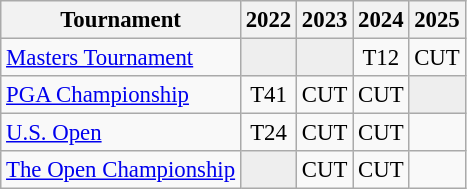<table class="wikitable" style="font-size:95%;text-align:center;">
<tr>
<th>Tournament</th>
<th>2022</th>
<th>2023</th>
<th>2024</th>
<th>2025</th>
</tr>
<tr>
<td align=left><a href='#'>Masters Tournament</a></td>
<td style="background:#eeeeee;"></td>
<td style="background:#eeeeee;"></td>
<td>T12</td>
<td>CUT</td>
</tr>
<tr>
<td align=left><a href='#'>PGA Championship</a></td>
<td>T41</td>
<td>CUT</td>
<td>CUT</td>
<td style="background:#eeeeee;"></td>
</tr>
<tr>
<td align=left><a href='#'>U.S. Open</a></td>
<td>T24</td>
<td>CUT</td>
<td>CUT</td>
<td></td>
</tr>
<tr>
<td align=left><a href='#'>The Open Championship</a></td>
<td style="background:#eeeeee;"></td>
<td>CUT</td>
<td>CUT</td>
<td></td>
</tr>
</table>
